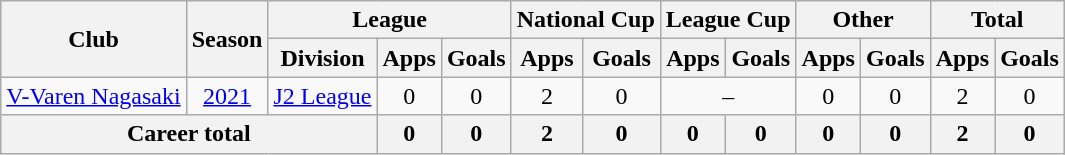<table class="wikitable" style="text-align: center">
<tr>
<th rowspan="2">Club</th>
<th rowspan="2">Season</th>
<th colspan="3">League</th>
<th colspan="2">National Cup</th>
<th colspan="2">League Cup</th>
<th colspan="2">Other</th>
<th colspan="2">Total</th>
</tr>
<tr>
<th>Division</th>
<th>Apps</th>
<th>Goals</th>
<th>Apps</th>
<th>Goals</th>
<th>Apps</th>
<th>Goals</th>
<th>Apps</th>
<th>Goals</th>
<th>Apps</th>
<th>Goals</th>
</tr>
<tr>
<td><a href='#'>V-Varen Nagasaki</a></td>
<td><a href='#'>2021</a></td>
<td><a href='#'>J2 League</a></td>
<td>0</td>
<td>0</td>
<td>2</td>
<td>0</td>
<td colspan="2">–</td>
<td>0</td>
<td>0</td>
<td>2</td>
<td>0</td>
</tr>
<tr>
<th colspan=3>Career total</th>
<th>0</th>
<th>0</th>
<th>2</th>
<th>0</th>
<th>0</th>
<th>0</th>
<th>0</th>
<th>0</th>
<th>2</th>
<th>0</th>
</tr>
</table>
